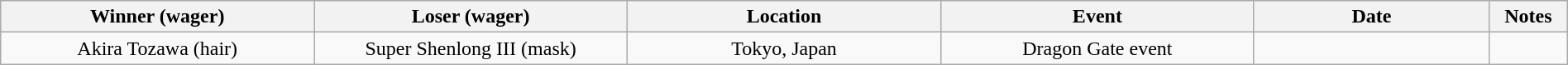<table class="wikitable sortable" width=100%  style="text-align: center">
<tr>
<th width=20% scope="col">Winner (wager)</th>
<th width=20% scope="col">Loser (wager)</th>
<th width=20% scope="col">Location</th>
<th width=20% scope="col">Event</th>
<th width=15% scope="col">Date</th>
<th class="unsortable" width=5% scope="col">Notes</th>
</tr>
<tr>
<td>Akira Tozawa (hair)</td>
<td>Super Shenlong III (mask)</td>
<td>Tokyo, Japan</td>
<td>Dragon Gate event</td>
<td></td>
<td></td>
</tr>
</table>
